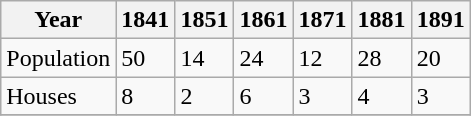<table class="wikitable">
<tr>
<th>Year</th>
<th>1841</th>
<th>1851</th>
<th>1861</th>
<th>1871</th>
<th>1881</th>
<th>1891</th>
</tr>
<tr>
<td>Population</td>
<td>50</td>
<td>14</td>
<td>24</td>
<td>12</td>
<td>28</td>
<td>20</td>
</tr>
<tr>
<td>Houses</td>
<td>8</td>
<td>2</td>
<td>6</td>
<td>3</td>
<td>4</td>
<td>3</td>
</tr>
<tr>
</tr>
</table>
